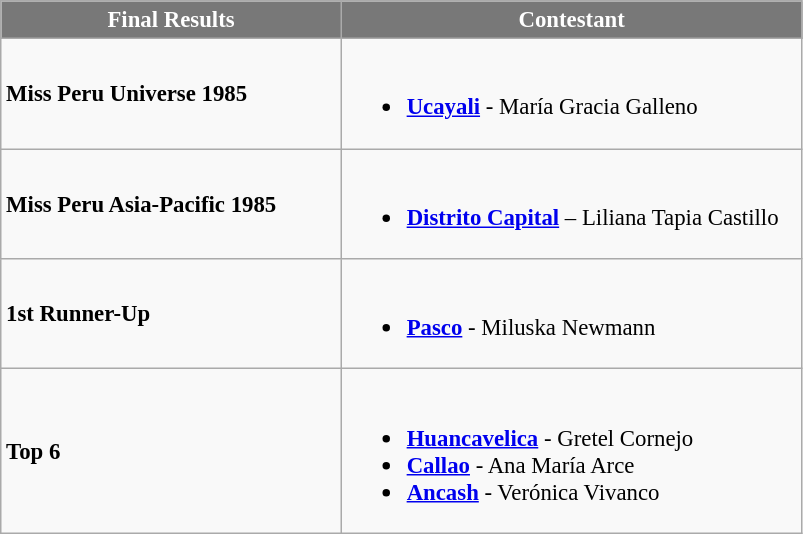<table class="wikitable sortable" style="font-size: 95%;">
<tr>
<th width="220" style="background-color:#787878;color:#FFFFFF;">Final Results</th>
<th width="300" style="background-color:#787878;color:#FFFFFF;">Contestant</th>
</tr>
<tr>
<td><strong>Miss Peru Universe 1985</strong></td>
<td><br><ul><li> <strong><a href='#'>Ucayali</a></strong> - María Gracia Galleno</li></ul></td>
</tr>
<tr>
<td><strong>Miss Peru Asia-Pacific 1985</strong></td>
<td><br><ul><li> <strong><a href='#'>Distrito Capital</a></strong> – Liliana Tapia Castillo</li></ul></td>
</tr>
<tr>
<td><strong>1st Runner-Up</strong></td>
<td><br><ul><li> <strong><a href='#'>Pasco</a></strong> - Miluska Newmann</li></ul></td>
</tr>
<tr>
<td><strong>Top 6</strong></td>
<td><br><ul><li><strong><a href='#'>Huancavelica</a></strong> - Gretel Cornejo</li><li> <strong><a href='#'>Callao</a></strong> - Ana María Arce</li><li> <strong><a href='#'>Ancash</a></strong> - Verónica Vivanco</li></ul></td>
</tr>
</table>
